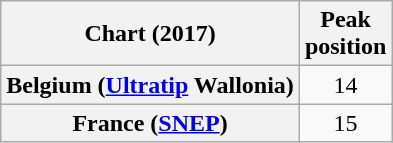<table class="wikitable sortable plainrowheaders" style="text-align:center;">
<tr>
<th>Chart (2017)</th>
<th>Peak<br>position</th>
</tr>
<tr>
<th scope="row">Belgium (<a href='#'>Ultratip</a> Wallonia)</th>
<td>14</td>
</tr>
<tr>
<th scope="row">France (<a href='#'>SNEP</a>)</th>
<td>15</td>
</tr>
</table>
